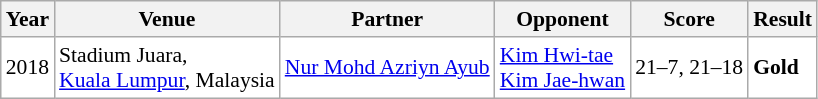<table class="sortable wikitable" style="font-size: 90%;">
<tr>
<th>Year</th>
<th>Venue</th>
<th>Partner</th>
<th>Opponent</th>
<th>Score</th>
<th>Result</th>
</tr>
<tr style="background:white">
<td align="center">2018</td>
<td align="left">Stadium Juara,<br><a href='#'>Kuala Lumpur</a>, Malaysia</td>
<td align="left"> <a href='#'>Nur Mohd Azriyn Ayub</a></td>
<td align="left"> <a href='#'>Kim Hwi-tae</a><br> <a href='#'>Kim Jae-hwan</a></td>
<td align="left">21–7, 21–18</td>
<td style="text-align:left; background:white"> <strong>Gold</strong></td>
</tr>
</table>
